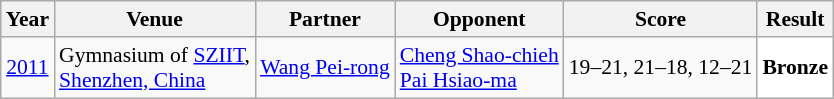<table class="sortable wikitable" style="font-size: 90%;">
<tr>
<th>Year</th>
<th>Venue</th>
<th>Partner</th>
<th>Opponent</th>
<th>Score</th>
<th>Result</th>
</tr>
<tr>
<td align="center"><a href='#'>2011</a></td>
<td align="left">Gymnasium of <a href='#'>SZIIT</a>,<br><a href='#'>Shenzhen, China</a></td>
<td align="left"> <a href='#'>Wang Pei-rong</a></td>
<td align="left"> <a href='#'>Cheng Shao-chieh</a> <br>  <a href='#'>Pai Hsiao-ma</a></td>
<td align="left">19–21, 21–18, 12–21</td>
<td style="text-align:left; background:white"> <strong>Bronze</strong></td>
</tr>
</table>
